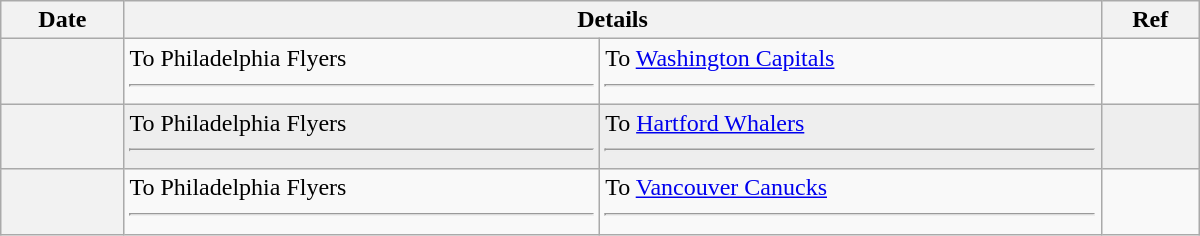<table class="wikitable plainrowheaders" style="width: 50em;">
<tr>
<th scope="col">Date</th>
<th scope="col" colspan="2">Details</th>
<th scope="col">Ref</th>
</tr>
<tr>
<th scope="row"></th>
<td valign="top">To Philadelphia Flyers <hr> </td>
<td valign="top">To <a href='#'>Washington Capitals</a> <hr></td>
<td></td>
</tr>
<tr bgcolor="#eeeeee">
<th scope="row"></th>
<td valign="top">To Philadelphia Flyers <hr> </td>
<td valign="top">To <a href='#'>Hartford Whalers</a> <hr></td>
<td></td>
</tr>
<tr>
<th scope="row"></th>
<td valign="top">To Philadelphia Flyers <hr> </td>
<td valign="top">To <a href='#'>Vancouver Canucks</a> <hr></td>
<td></td>
</tr>
</table>
